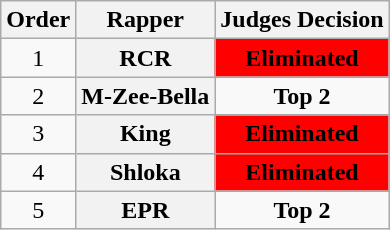<table class="wikitable sortable" style="text-align:center">
<tr>
<th>Order</th>
<th>Rapper</th>
<th>Judges Decision</th>
</tr>
<tr>
<td>1</td>
<th>RCR</th>
<td bgcolor="red"><strong>Eliminated</strong></td>
</tr>
<tr>
<td>2</td>
<th>M-Zee-Bella</th>
<td><strong>Top 2</strong></td>
</tr>
<tr>
<td>3</td>
<th>King</th>
<td bgcolor="red"><strong>Eliminated</strong></td>
</tr>
<tr>
<td>4</td>
<th>Shloka</th>
<td bgcolor="red"><strong>Eliminated</strong></td>
</tr>
<tr>
<td>5</td>
<th>EPR</th>
<td><strong>Top 2</strong></td>
</tr>
</table>
